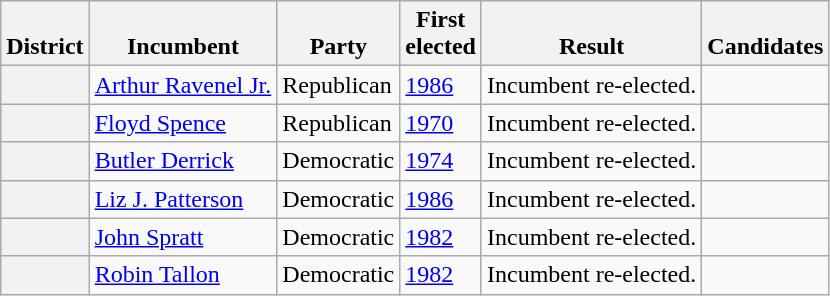<table class=wikitable>
<tr valign=bottom>
<th>District</th>
<th>Incumbent</th>
<th>Party</th>
<th>First<br>elected</th>
<th>Result</th>
<th>Candidates</th>
</tr>
<tr>
<th></th>
<td><a href='#'>Arthur Ravenel Jr.</a></td>
<td>Republican</td>
<td><a href='#'>1986</a></td>
<td>Incumbent re-elected.</td>
<td nowrap></td>
</tr>
<tr>
<th></th>
<td><a href='#'>Floyd Spence</a></td>
<td>Republican</td>
<td><a href='#'>1970</a></td>
<td>Incumbent re-elected.</td>
<td nowrap></td>
</tr>
<tr>
<th></th>
<td><a href='#'>Butler Derrick</a></td>
<td>Democratic</td>
<td><a href='#'>1974</a></td>
<td>Incumbent re-elected.</td>
<td nowrap></td>
</tr>
<tr>
<th></th>
<td><a href='#'>Liz J. Patterson</a></td>
<td>Democratic</td>
<td><a href='#'>1986</a></td>
<td>Incumbent re-elected.</td>
<td nowrap></td>
</tr>
<tr>
<th></th>
<td><a href='#'>John Spratt</a></td>
<td>Democratic</td>
<td><a href='#'>1982</a></td>
<td>Incumbent re-elected.</td>
<td nowrap></td>
</tr>
<tr>
<th></th>
<td><a href='#'>Robin Tallon</a></td>
<td>Democratic</td>
<td><a href='#'>1982</a></td>
<td>Incumbent re-elected.</td>
<td nowrap></td>
</tr>
</table>
